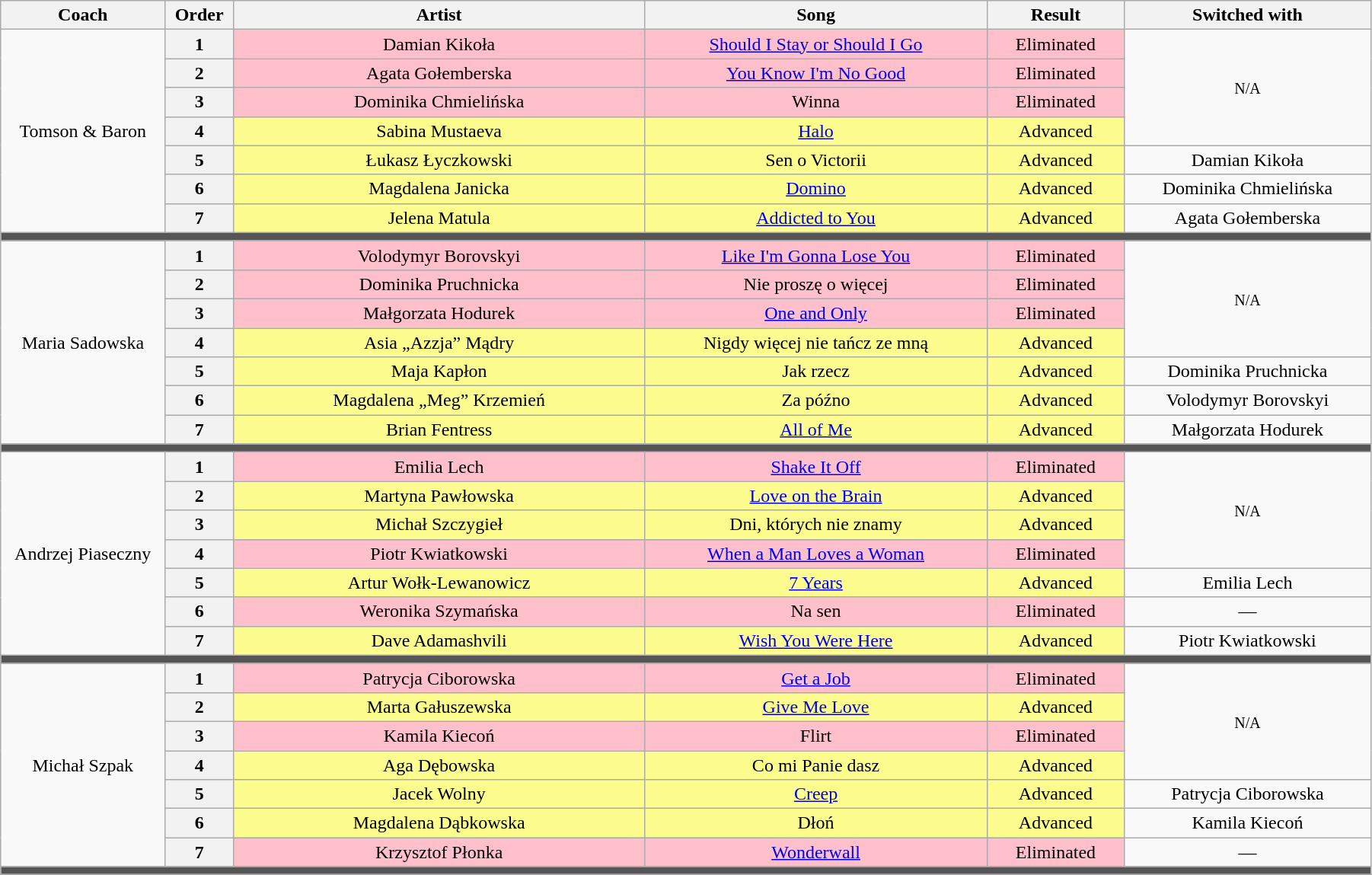<table class="wikitable" style="text-align: center; width:95%;">
<tr>
<th style="width:12%;">Coach</th>
<th style="width:05%;">Order</th>
<th style="width:30%;">Artist</th>
<th style="width:25%;">Song</th>
<th style="width:10%;">Result</th>
<th style="width:18%;">Switched with</th>
</tr>
<tr>
<td rowspan="7">Tomson & Baron</td>
<th>1</th>
<td style="background:pink;">Damian Kikoła</td>
<td style="background:pink;"><a href='#'>Should I Stay or Should I Go</a></td>
<td style="background:pink;">Eliminated</td>
<td rowspan="4"><small>N/A</small></td>
</tr>
<tr>
<th>2</th>
<td style="background:pink;">Agata Gołemberska</td>
<td style="background:pink;"><a href='#'>You Know I'm No Good</a></td>
<td style="background:pink;">Eliminated</td>
</tr>
<tr>
<th>3</th>
<td style="background:pink;">Dominika Chmielińska</td>
<td style="background:pink;">Winna</td>
<td style="background:pink;">Eliminated</td>
</tr>
<tr>
<th>4</th>
<td style="background:#fdfc8f;">Sabina Mustaeva</td>
<td style="background:#fdfc8f;"><a href='#'>Halo</a></td>
<td style="background:#fdfc8f;">Advanced</td>
</tr>
<tr>
<th>5</th>
<td style="background:#fdfc8f;">Łukasz Łyczkowski</td>
<td style="background:#fdfc8f;">Sen o Victorii</td>
<td style="background:#fdfc8f;">Advanced</td>
<td>Damian Kikoła</td>
</tr>
<tr>
<th>6</th>
<td style="background:#fdfc8f;">Magdalena Janicka</td>
<td style="background:#fdfc8f;"><a href='#'>Domino</a></td>
<td style="background:#fdfc8f;">Advanced</td>
<td>Dominika Chmielińska</td>
</tr>
<tr>
<th>7</th>
<td style="background:#fdfc8f;">Jelena Matula</td>
<td style="background:#fdfc8f;"><a href='#'>Addicted to You</a></td>
<td style="background:#fdfc8f;">Advanced</td>
<td>Agata Gołemberska</td>
</tr>
<tr>
<td colspan="10" style="background:#555;"></td>
</tr>
<tr>
<td rowspan="7">Maria Sadowska</td>
<th>1</th>
<td style="background:pink;">Volodymyr Borovskyi</td>
<td style="background:pink;"><a href='#'>Like I'm Gonna Lose You</a></td>
<td style="background:pink;">Eliminated</td>
<td rowspan="4"><small>N/A</small></td>
</tr>
<tr>
<th>2</th>
<td style="background:pink;">Dominika Pruchnicka</td>
<td style="background:pink;">Nie proszę o więcej</td>
<td style="background:pink;">Eliminated</td>
</tr>
<tr>
<th>3</th>
<td style="background:pink;">Małgorzata Hodurek</td>
<td style="background:pink;"><a href='#'>One and Only</a></td>
<td style="background:pink;">Eliminated</td>
</tr>
<tr>
<th>4</th>
<td style="background:#fdfc8f;">Asia „Azzja” Mądry</td>
<td style="background:#fdfc8f;">Nigdy więcej nie tańcz ze mną</td>
<td style="background:#fdfc8f;">Advanced</td>
</tr>
<tr>
<th>5</th>
<td style="background:#fdfc8f;">Maja Kapłon</td>
<td style="background:#fdfc8f;">Jak rzecz</td>
<td style="background:#fdfc8f;">Advanced</td>
<td>Dominika Pruchnicka</td>
</tr>
<tr>
<th>6</th>
<td style="background:#fdfc8f;">Magdalena „Meg” Krzemień</td>
<td style="background:#fdfc8f;">Za późno</td>
<td style="background:#fdfc8f;">Advanced</td>
<td>Volodymyr Borovskyi</td>
</tr>
<tr>
<th>7</th>
<td style="background:#fdfc8f;">Brian Fentress</td>
<td style="background:#fdfc8f;"><a href='#'>All of Me</a></td>
<td style="background:#fdfc8f;">Advanced</td>
<td>Małgorzata Hodurek</td>
</tr>
<tr>
<td colspan="10" style="background:#555;"></td>
</tr>
<tr>
<td rowspan="7">Andrzej Piaseczny</td>
<th>1</th>
<td style="background:pink;">Emilia Lech</td>
<td style="background:pink;"><a href='#'>Shake It Off</a></td>
<td style="background:pink;">Eliminated</td>
<td rowspan="4"><small>N/A</small></td>
</tr>
<tr>
<th>2</th>
<td style="background:#fdfc8f;">Martyna Pawłowska</td>
<td style="background:#fdfc8f;"><a href='#'>Love on the Brain</a></td>
<td style="background:#fdfc8f;">Advanced</td>
</tr>
<tr>
<th>3</th>
<td style="background:#fdfc8f;">Michał Szczygieł</td>
<td style="background:#fdfc8f;">Dni, których nie znamy</td>
<td style="background:#fdfc8f;">Advanced</td>
</tr>
<tr>
<th>4</th>
<td style="background:pink;">Piotr Kwiatkowski</td>
<td style="background:pink;"><a href='#'>When a Man Loves a Woman</a></td>
<td style="background:pink;">Eliminated</td>
</tr>
<tr>
<th>5</th>
<td style="background:#fdfc8f;">Artur Wołk-Lewanowicz</td>
<td style="background:#fdfc8f;"><a href='#'>7 Years</a></td>
<td style="background:#fdfc8f;">Advanced</td>
<td>Emilia Lech</td>
</tr>
<tr>
<th>6</th>
<td style="background:pink;">Weronika Szymańska</td>
<td style="background:pink;">Na sen</td>
<td style="background:pink;">Eliminated</td>
<td>—</td>
</tr>
<tr>
<th>7</th>
<td style="background:#fdfc8f;">Dave Adamashvili</td>
<td style="background:#fdfc8f;"><a href='#'>Wish You Were Here</a></td>
<td style="background:#fdfc8f;">Advanced</td>
<td>Piotr Kwiatkowski</td>
</tr>
<tr>
<td colspan="10" style="background:#555;"></td>
</tr>
<tr>
<td rowspan="7">Michał Szpak</td>
<th>1</th>
<td style="background:pink;">Patrycja Ciborowska</td>
<td style="background:pink;"><a href='#'>Get a Job</a></td>
<td style="background:pink;">Eliminated</td>
<td rowspan="4"><small>N/A</small></td>
</tr>
<tr>
<th>2</th>
<td style="background:#fdfc8f;">Marta Gałuszewska</td>
<td style="background:#fdfc8f;"><a href='#'>Give Me Love</a></td>
<td style="background:#fdfc8f;">Advanced</td>
</tr>
<tr>
<th>3</th>
<td style="background:pink;">Kamila Kiecoń</td>
<td style="background:pink;">Flirt</td>
<td style="background:pink;">Eliminated</td>
</tr>
<tr>
<th>4</th>
<td style="background:#fdfc8f;">Aga Dębowska</td>
<td style="background:#fdfc8f;">Co mi Panie dasz</td>
<td style="background:#fdfc8f;">Advanced</td>
</tr>
<tr>
<th>5</th>
<td style="background:#fdfc8f;">Jacek Wolny</td>
<td style="background:#fdfc8f;"><a href='#'>Creep</a></td>
<td style="background:#fdfc8f;">Advanced</td>
<td>Patrycja Ciborowska</td>
</tr>
<tr>
<th>6</th>
<td style="background:#fdfc8f;">Magdalena Dąbkowska</td>
<td style="background:#fdfc8f;">Dłoń</td>
<td style="background:#fdfc8f;">Advanced</td>
<td>Kamila Kiecoń</td>
</tr>
<tr>
<th>7</th>
<td style="background:pink;">Krzysztof Płonka</td>
<td style="background:pink;"><a href='#'>Wonderwall</a></td>
<td style="background:pink;">Eliminated</td>
<td>—</td>
</tr>
<tr>
<td colspan="10" style="background:#555;"></td>
</tr>
<tr>
</tr>
</table>
